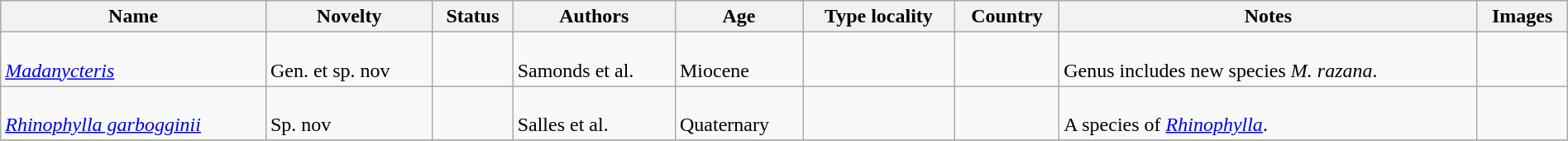<table class="wikitable sortable" align="center" width="100%">
<tr>
<th>Name</th>
<th>Novelty</th>
<th>Status</th>
<th>Authors</th>
<th>Age</th>
<th>Type locality</th>
<th>Country</th>
<th>Notes</th>
<th>Images</th>
</tr>
<tr>
<td><br><em><a href='#'>Madanycteris</a></em></td>
<td><br>Gen. et sp. nov</td>
<td></td>
<td><br>Samonds et al.</td>
<td><br>Miocene</td>
<td></td>
<td><br></td>
<td><br>Genus includes new species <em>M. razana</em>.</td>
<td></td>
</tr>
<tr>
<td><br><em><a href='#'>Rhinophylla garbogginii</a></em></td>
<td><br>Sp. nov</td>
<td></td>
<td><br>Salles et al.</td>
<td><br>Quaternary</td>
<td></td>
<td><br></td>
<td><br>A species of <em><a href='#'>Rhinophylla</a></em>.</td>
<td></td>
</tr>
<tr>
</tr>
</table>
